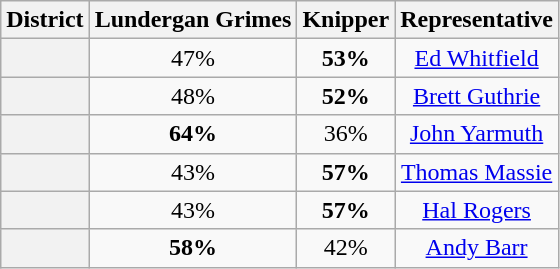<table class=wikitable>
<tr>
<th>District</th>
<th>Lundergan Grimes</th>
<th>Knipper</th>
<th>Representative</th>
</tr>
<tr align=center>
<th></th>
<td>47%</td>
<td><strong>53%</strong></td>
<td><a href='#'>Ed Whitfield</a></td>
</tr>
<tr align=center>
<th></th>
<td>48%</td>
<td><strong>52%</strong></td>
<td><a href='#'>Brett Guthrie</a></td>
</tr>
<tr align=center>
<th></th>
<td><strong>64%</strong></td>
<td>36%</td>
<td><a href='#'>John Yarmuth</a></td>
</tr>
<tr align=center>
<th></th>
<td>43%</td>
<td><strong>57%</strong></td>
<td><a href='#'>Thomas Massie</a></td>
</tr>
<tr align=center>
<th></th>
<td>43%</td>
<td><strong>57%</strong></td>
<td><a href='#'>Hal Rogers</a></td>
</tr>
<tr align=center>
<th></th>
<td><strong>58%</strong></td>
<td>42%</td>
<td><a href='#'>Andy Barr</a></td>
</tr>
</table>
